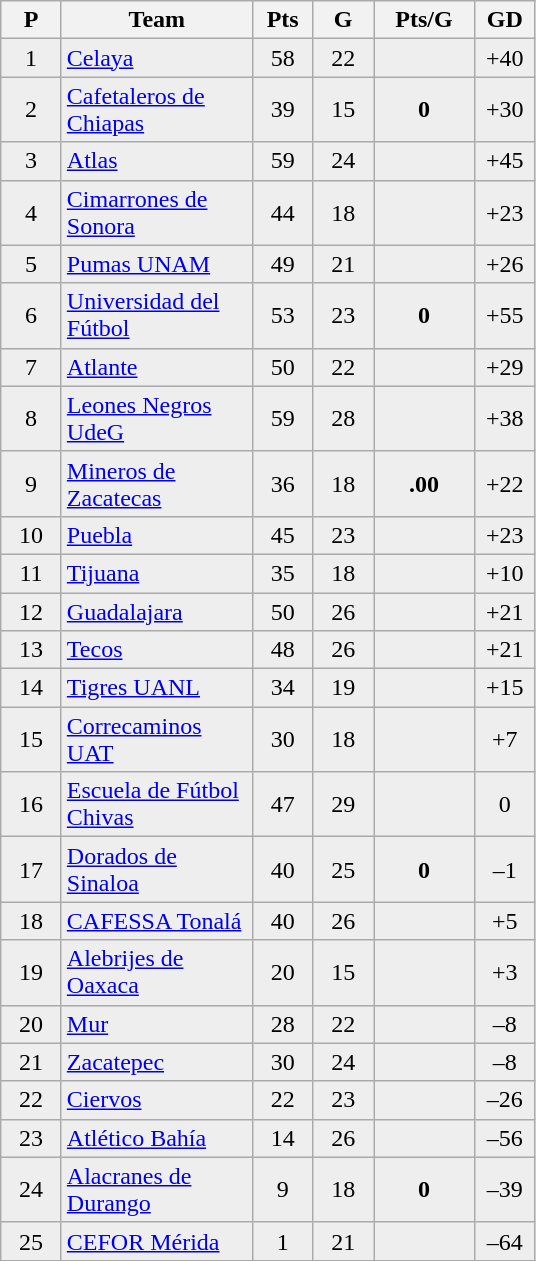<table class="wikitable" style="text-align: center;">
<tr>
<th width=33>P</th>
<th width=120>Team</th>
<th width=33>Pts</th>
<th width=33>G</th>
<th width=60>Pts/G</th>
<th width=33>GD</th>
</tr>
<tr bgcolor=#EEEEEE>
<td>1</td>
<td align=left><a href='#'>Celaya</a></td>
<td>58</td>
<td>22</td>
<td><strong></strong></td>
<td>+40</td>
</tr>
<tr bgcolor=#EEEEEE>
<td>2</td>
<td align=left><a href='#'>Cafetaleros de Chiapas</a></td>
<td>39</td>
<td>15</td>
<td><strong>0</strong></td>
<td>+30</td>
</tr>
<tr bgcolor=#EEEEEE>
<td>3</td>
<td align=left><a href='#'>Atlas</a></td>
<td>59</td>
<td>24</td>
<td><strong></strong></td>
<td>+45</td>
</tr>
<tr bgcolor=#EEEEEE>
<td>4</td>
<td align=left><a href='#'>Cimarrones de Sonora</a></td>
<td>44</td>
<td>18</td>
<td><strong></strong></td>
<td>+23</td>
</tr>
<tr bgcolor=#EEEEEE>
<td>5</td>
<td align=left><a href='#'>Pumas UNAM</a></td>
<td>49</td>
<td>21</td>
<td><strong></strong></td>
<td>+26</td>
</tr>
<tr bgcolor=#EEEEEE>
<td>6</td>
<td align=left><a href='#'>Universidad del Fútbol</a></td>
<td>53</td>
<td>23</td>
<td><strong>0</strong></td>
<td>+55</td>
</tr>
<tr bgcolor=#EEEEEE>
<td>7</td>
<td align=left><a href='#'>Atlante</a></td>
<td>50</td>
<td>22</td>
<td><strong></strong></td>
<td>+29</td>
</tr>
<tr bgcolor=#EEEEEE>
<td>8</td>
<td align=left><a href='#'>Leones Negros UdeG</a></td>
<td>59</td>
<td>28</td>
<td><strong></strong></td>
<td>+38</td>
</tr>
<tr bgcolor=#EEEEEE>
<td>9</td>
<td align=left><a href='#'>Mineros de Zacatecas</a></td>
<td>36</td>
<td>18</td>
<td><strong>.00</strong></td>
<td>+22</td>
</tr>
<tr bgcolor=#EEEEEE>
<td>10</td>
<td align=left><a href='#'>Puebla</a></td>
<td>45</td>
<td>23</td>
<td><strong></strong></td>
<td>+23</td>
</tr>
<tr bgcolor=#EEEEEE>
<td>11</td>
<td align=left><a href='#'>Tijuana</a></td>
<td>35</td>
<td>18</td>
<td><strong></strong></td>
<td>+10</td>
</tr>
<tr bgcolor=#EEEEEE>
<td>12</td>
<td align=left><a href='#'>Guadalajara</a></td>
<td>50</td>
<td>26</td>
<td><strong></strong></td>
<td>+21</td>
</tr>
<tr bgcolor=#EEEEEE>
<td>13</td>
<td align=left><a href='#'>Tecos</a></td>
<td>48</td>
<td>26</td>
<td><strong></strong></td>
<td>+21</td>
</tr>
<tr bgcolor=#EEEEEE>
<td>14</td>
<td align=left><a href='#'>Tigres UANL</a></td>
<td>34</td>
<td>19</td>
<td><strong></strong></td>
<td>+15</td>
</tr>
<tr bgcolor=#EEEEEE>
<td>15</td>
<td align=left><a href='#'>Correcaminos UAT</a></td>
<td>30</td>
<td>18</td>
<td><strong></strong></td>
<td>+7</td>
</tr>
<tr bgcolor=#EEEEEE>
<td>16</td>
<td align=left><a href='#'>Escuela de Fútbol Chivas</a></td>
<td>47</td>
<td>29</td>
<td><strong></strong></td>
<td>0</td>
</tr>
<tr bgcolor=#EEEEEE>
<td>17</td>
<td align=left><a href='#'>Dorados de Sinaloa</a></td>
<td>40</td>
<td>25</td>
<td><strong>0</strong></td>
<td>–1</td>
</tr>
<tr bgcolor=#EEEEEE>
<td>18</td>
<td align=left><a href='#'>CAFESSA Tonalá</a></td>
<td>40</td>
<td>26</td>
<td><strong></strong></td>
<td>+5</td>
</tr>
<tr bgcolor=#EEEEEE>
<td>19</td>
<td align=left><a href='#'>Alebrijes de Oaxaca</a></td>
<td>20</td>
<td>15</td>
<td><strong></strong></td>
<td>+3</td>
</tr>
<tr bgcolor=#EEEEEE>
<td>20</td>
<td align=left><a href='#'>Mur</a></td>
<td>28</td>
<td>22</td>
<td><strong></strong></td>
<td>–8</td>
</tr>
<tr bgcolor=#EEEEEE>
<td>21</td>
<td align=left><a href='#'>Zacatepec</a></td>
<td>30</td>
<td>24</td>
<td><strong></strong></td>
<td>–8</td>
</tr>
<tr bgcolor=#EEEEEE>
<td>22</td>
<td align=left><a href='#'>Ciervos</a></td>
<td>22</td>
<td>23</td>
<td><strong></strong></td>
<td>–26</td>
</tr>
<tr bgcolor=#EEEEEE>
<td>23</td>
<td align=left><a href='#'>Atlético Bahía</a></td>
<td>14</td>
<td>26</td>
<td><strong></strong></td>
<td>–56</td>
</tr>
<tr bgcolor=#EEEEEE>
<td>24</td>
<td align=left><a href='#'>Alacranes de Durango</a></td>
<td>9</td>
<td>18</td>
<td><strong>0</strong></td>
<td>–39</td>
</tr>
<tr bgcolor=#EEEEEE>
<td>25</td>
<td align=left><a href='#'>CEFOR Mérida</a></td>
<td>1</td>
<td>21</td>
<td><strong></strong></td>
<td>–64</td>
</tr>
</table>
